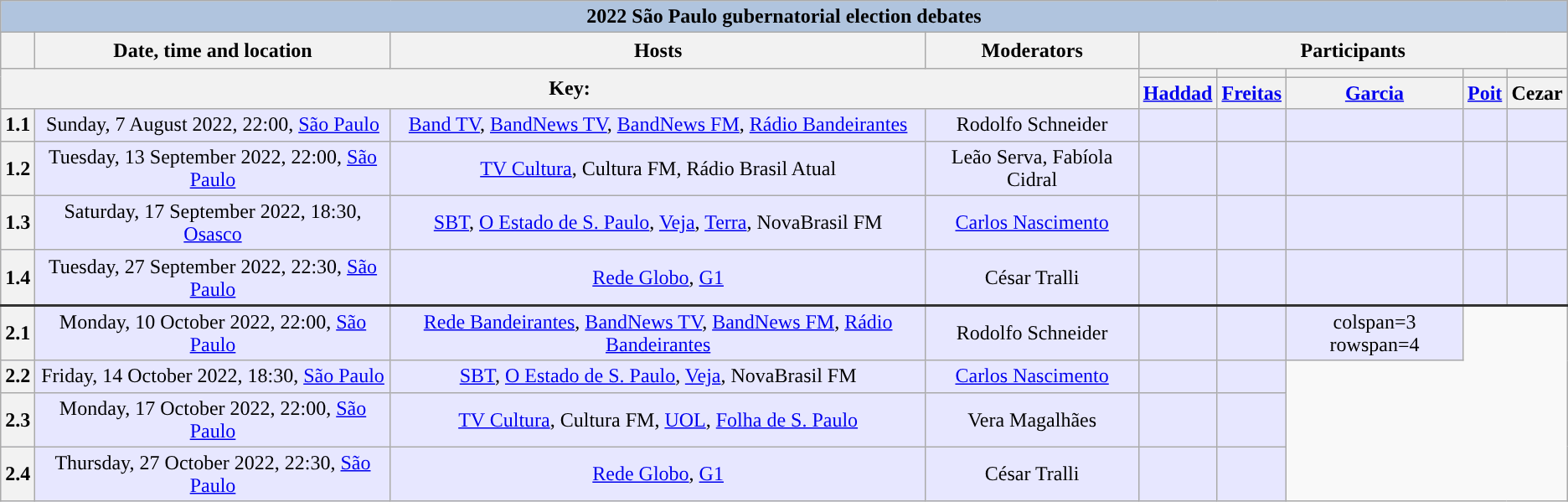<table class="plainrowheaders wikitable" style=text-align:center>
<tr>
<th colspan=9 style=background:#B0C4DE>2022 São Paulo gubernatorial election debates</th>
</tr>
<tr style=line-height:1.3>
<th></th>
<th>Date, time and location</th>
<th>Hosts</th>
<th>Moderators</th>
<th colspan=5 scope=col>Participants</th>
</tr>
<tr>
<th colspan=4 rowspan=2>Key:<br></th>
<th scope=col style=background:><small><a href='#'></a></small></th>
<th scope=col style=background:><small> <a href='#'></a></small></th>
<th scope=col style=background:><small><a href='#'></a></small></th>
<th scope=col style=background:><small> <a href='#'></a></small></th>
<th scope=col style=background:><small> <a href='#'></a></small></th>
</tr>
<tr>
<th><a href='#'>Haddad</a></th>
<th><a href='#'>Freitas</a></th>
<th><a href='#'>Garcia</a></th>
<th><a href='#'>Poit</a></th>
<th>Cezar</th>
</tr>
<tr style=background:#e7e7ff>
<th scope=row style=text-align:center>1.1</th>
<td>Sunday, 7 August 2022, 22:00, <a href='#'>São Paulo</a></td>
<td><a href='#'>Band TV</a>, <a href='#'>BandNews TV</a>, <a href='#'>BandNews FM</a>, <a href='#'>Rádio Bandeirantes</a></td>
<td>Rodolfo Schneider</td>
<td></td>
<td></td>
<td></td>
<td></td>
<td></td>
</tr>
<tr style=background:#e7e7ff>
<th scope=row style=text-align:center>1.2</th>
<td>Tuesday, 13 September 2022, 22:00, <a href='#'>São Paulo</a></td>
<td><a href='#'>TV Cultura</a>, Cultura FM, Rádio Brasil Atual</td>
<td>Leão Serva, Fabíola Cidral</td>
<td></td>
<td></td>
<td></td>
<td></td>
<td></td>
</tr>
<tr style=background:#e7e7ff>
<th scope=row style=text-align:center>1.3</th>
<td>Saturday, 17 September 2022, 18:30, <a href='#'>Osasco</a></td>
<td><a href='#'>SBT</a>, <a href='#'>O Estado de S. Paulo</a>, <a href='#'>Veja</a>, <a href='#'>Terra</a>, NovaBrasil FM</td>
<td><a href='#'>Carlos Nascimento</a></td>
<td></td>
<td></td>
<td></td>
<td></td>
<td></td>
</tr>
<tr style=background:#e7e7ff>
<th scope=row style=text-align:center>1.4</th>
<td>Tuesday, 27 September 2022, 22:30, <a href='#'>São Paulo</a></td>
<td><a href='#'>Rede Globo</a>, <a href='#'>G1</a></td>
<td>César Tralli</td>
<td></td>
<td></td>
<td></td>
<td></td>
<td></td>
</tr>
<tr style="background:#e7e7ff; border-top: 2px solid #333333">
<th scope=row style=text-align:center>2.1</th>
<td>Monday, 10 October 2022, 22:00, <a href='#'>São Paulo</a></td>
<td><a href='#'>Rede Bandeirantes</a>, <a href='#'>BandNews TV</a>, <a href='#'>BandNews FM</a>, <a href='#'>Rádio Bandeirantes</a></td>
<td>Rodolfo Schneider</td>
<td></td>
<td></td>
<td>colspan=3 rowspan=4 </td>
</tr>
<tr style="background:#e7e7ff">
<th scope=row style=text-align:center>2.2</th>
<td>Friday, 14 October 2022, 18:30, <a href='#'>São Paulo</a></td>
<td><a href='#'>SBT</a>, <a href='#'>O Estado de S. Paulo</a>, <a href='#'>Veja</a>, NovaBrasil FM</td>
<td><a href='#'>Carlos Nascimento</a></td>
<td></td>
<td></td>
</tr>
<tr style="background:#e7e7ff">
<th scope=row style=text-align:center>2.3</th>
<td>Monday, 17 October 2022, 22:00, <a href='#'>São Paulo</a></td>
<td><a href='#'>TV Cultura</a>, Cultura FM, <a href='#'>UOL</a>, <a href='#'>Folha de S. Paulo</a></td>
<td>Vera Magalhães</td>
<td></td>
<td></td>
</tr>
<tr style="background:#e7e7ff">
<th scope=row style=text-align:center>2.4</th>
<td>Thursday, 27 October 2022, 22:30, <a href='#'>São Paulo</a></td>
<td><a href='#'>Rede Globo</a>, <a href='#'>G1</a></td>
<td>César Tralli</td>
<td></td>
<td></td>
</tr>
</table>
